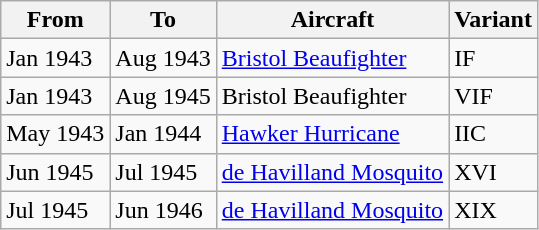<table class="wikitable">
<tr>
<th>From</th>
<th>To</th>
<th>Aircraft</th>
<th>Variant</th>
</tr>
<tr>
<td>Jan 1943</td>
<td>Aug 1943</td>
<td><a href='#'>Bristol Beaufighter</a></td>
<td>IF</td>
</tr>
<tr>
<td>Jan 1943</td>
<td>Aug 1945</td>
<td>Bristol Beaufighter</td>
<td>VIF</td>
</tr>
<tr>
<td>May 1943</td>
<td>Jan 1944</td>
<td><a href='#'>Hawker Hurricane</a></td>
<td>IIC</td>
</tr>
<tr>
<td>Jun 1945</td>
<td>Jul 1945</td>
<td><a href='#'>de Havilland Mosquito</a></td>
<td>XVI</td>
</tr>
<tr>
<td>Jul 1945</td>
<td>Jun 1946</td>
<td><a href='#'>de Havilland Mosquito</a></td>
<td>XIX</td>
</tr>
</table>
